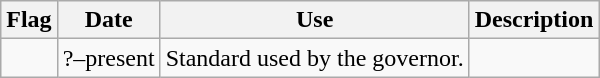<table class="wikitable">
<tr>
<th><strong>Flag</strong></th>
<th><strong>Date</strong></th>
<th>Use</th>
<th><strong>Description</strong></th>
</tr>
<tr>
<td></td>
<td>?–present</td>
<td>Standard used by the governor.</td>
<td></td>
</tr>
</table>
